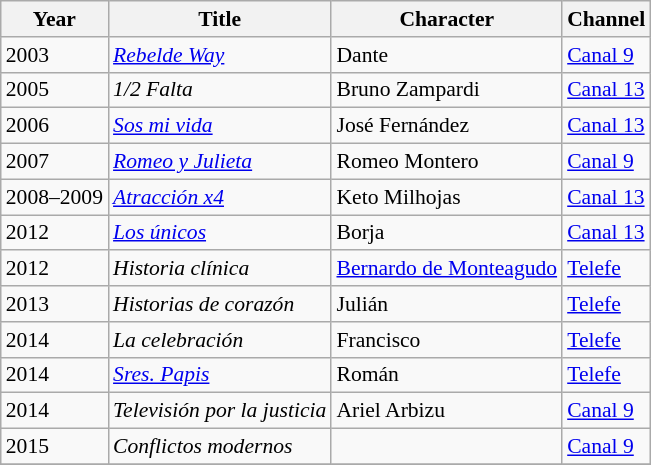<table class="wikitable" style="font-size: 90%;">
<tr>
<th>Year</th>
<th>Title</th>
<th>Character</th>
<th>Channel</th>
</tr>
<tr>
<td>2003</td>
<td><em><a href='#'>Rebelde Way</a></em></td>
<td>Dante</td>
<td><a href='#'>Canal 9</a></td>
</tr>
<tr>
<td>2005</td>
<td><em>1/2 Falta</em></td>
<td>Bruno Zampardi</td>
<td><a href='#'>Canal 13</a></td>
</tr>
<tr>
<td>2006</td>
<td><em><a href='#'>Sos mi vida</a></em></td>
<td>José Fernández</td>
<td><a href='#'>Canal 13</a></td>
</tr>
<tr>
<td>2007</td>
<td><em><a href='#'>Romeo y Julieta</a></em></td>
<td>Romeo Montero</td>
<td><a href='#'>Canal 9</a></td>
</tr>
<tr>
<td>2008–2009</td>
<td><em><a href='#'>Atracción x4</a></em></td>
<td>Keto Milhojas</td>
<td><a href='#'>Canal 13</a></td>
</tr>
<tr>
<td>2012</td>
<td><em><a href='#'>Los únicos</a></em></td>
<td>Borja</td>
<td><a href='#'>Canal 13</a></td>
</tr>
<tr>
<td>2012</td>
<td><em>Historia clínica</em></td>
<td><a href='#'>Bernardo de Monteagudo</a></td>
<td><a href='#'>Telefe</a></td>
</tr>
<tr>
<td>2013</td>
<td><em>Historias de corazón</em></td>
<td>Julián</td>
<td><a href='#'>Telefe</a></td>
</tr>
<tr>
<td>2014</td>
<td><em>La celebración</em></td>
<td>Francisco</td>
<td><a href='#'>Telefe</a></td>
</tr>
<tr>
<td>2014</td>
<td><em><a href='#'>Sres. Papis</a></em></td>
<td>Román</td>
<td><a href='#'>Telefe</a></td>
</tr>
<tr>
<td>2014</td>
<td><em>Televisión por la justicia</em></td>
<td>Ariel Arbizu</td>
<td><a href='#'>Canal 9</a></td>
</tr>
<tr>
<td>2015</td>
<td><em>Conflictos modernos</em></td>
<td></td>
<td><a href='#'>Canal 9</a></td>
</tr>
<tr>
</tr>
</table>
